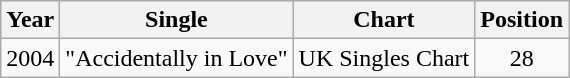<table class="wikitable">
<tr>
<th>Year</th>
<th>Single</th>
<th>Chart</th>
<th>Position</th>
</tr>
<tr>
<td>2004</td>
<td>"Accidentally in Love"</td>
<td>UK Singles Chart</td>
<td align="center">28</td>
</tr>
</table>
